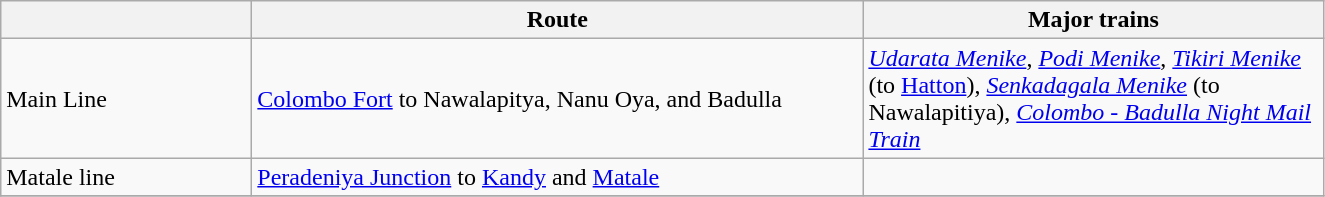<table class="wikitable">
<tr>
<th colspan="1"></th>
<th>Route</th>
<th>Major trains</th>
</tr>
<tr>
<td style="width: 160px;">Main Line</td>
<td style="width: 400px;"><a href='#'>Colombo Fort</a> to Nawalapitya, Nanu Oya, and Badulla</td>
<td style="width: 300px;"><em><a href='#'>Udarata Menike</a></em>, <em><a href='#'>Podi Menike</a></em>, <em><a href='#'>Tikiri Menike</a></em> (to <a href='#'>Hatton</a>), <em><a href='#'>Senkadagala Menike</a></em> (to Nawalapitiya), <em><a href='#'>Colombo - Badulla Night Mail Train</a></em></td>
</tr>
<tr>
<td style="width: 160px;">Matale line</td>
<td style="width: 400px;"><a href='#'>Peradeniya Junction</a> to <a href='#'>Kandy</a> and <a href='#'>Matale</a></td>
<td></td>
</tr>
<tr>
</tr>
</table>
